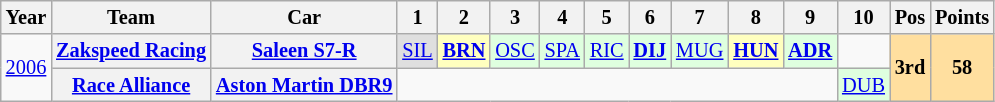<table class="wikitable" border="1" style="text-align:center; font-size:85%;">
<tr>
<th>Year</th>
<th>Team</th>
<th>Car</th>
<th>1</th>
<th>2</th>
<th>3</th>
<th>4</th>
<th>5</th>
<th>6</th>
<th>7</th>
<th>8</th>
<th>9</th>
<th>10</th>
<th>Pos</th>
<th>Points</th>
</tr>
<tr>
<td rowspan="2"><a href='#'>2006</a></td>
<th nowrap><a href='#'>Zakspeed Racing</a></th>
<th nowrap><a href='#'>Saleen S7-R</a></th>
<td style="background:#DFDFDF;"><a href='#'>SIL</a><br></td>
<td style="background:#FFFFBF;"><strong><a href='#'>BRN</a><br></strong></td>
<td style="background:#DFFFDF;"><a href='#'>OSC</a><br></td>
<td style="background:#DFFFDF;"><a href='#'>SPA</a><br></td>
<td style="background:#DFFFDF;"><a href='#'>RIC</a><br></td>
<td style="background:#DFFFDF;"><strong><a href='#'>DIJ</a><br></strong></td>
<td style="background:#DFFFDF;"><a href='#'>MUG</a><br></td>
<td style="background:#FFFFBF;"><strong><a href='#'>HUN</a><br></strong></td>
<td style="background:#DFFFDF;"><strong><a href='#'>ADR</a><br></strong></td>
<td></td>
<td rowspan="2" style="background:#FFDF9F;"><strong>3rd</strong></td>
<td rowspan="2" style="background:#FFDF9F;"><strong>58</strong></td>
</tr>
<tr>
<th nowrap><a href='#'>Race Alliance</a></th>
<th nowrap><a href='#'>Aston Martin DBR9</a></th>
<td colspan=9></td>
<td style="background:#DFFFDF;"><a href='#'>DUB</a><br></td>
</tr>
</table>
